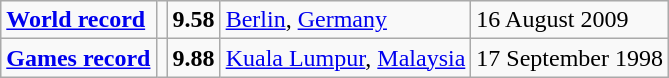<table class="wikitable">
<tr>
<td><a href='#'><strong>World record</strong></a></td>
<td></td>
<td><strong>9.58</strong></td>
<td><a href='#'>Berlin</a>, <a href='#'>Germany</a></td>
<td>16 August 2009</td>
</tr>
<tr>
<td><a href='#'><strong>Games record</strong></a></td>
<td></td>
<td><strong>9.88</strong></td>
<td><a href='#'>Kuala Lumpur</a>, <a href='#'>Malaysia</a></td>
<td>17 September 1998</td>
</tr>
</table>
